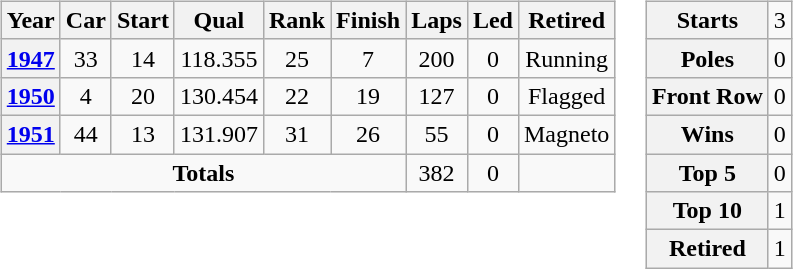<table>
<tr ---- valign="top">
<td><br><table class="wikitable" style="text-align:center">
<tr>
<th>Year</th>
<th>Car</th>
<th>Start</th>
<th>Qual</th>
<th>Rank</th>
<th>Finish</th>
<th>Laps</th>
<th>Led</th>
<th>Retired</th>
</tr>
<tr>
<th><a href='#'>1947</a></th>
<td>33</td>
<td>14</td>
<td>118.355</td>
<td>25</td>
<td>7</td>
<td>200</td>
<td>0</td>
<td>Running</td>
</tr>
<tr>
<th><a href='#'>1950</a></th>
<td>4</td>
<td>20</td>
<td>130.454</td>
<td>22</td>
<td>19</td>
<td>127</td>
<td>0</td>
<td>Flagged</td>
</tr>
<tr>
<th><a href='#'>1951</a></th>
<td>44</td>
<td>13</td>
<td>131.907</td>
<td>31</td>
<td>26</td>
<td>55</td>
<td>0</td>
<td>Magneto</td>
</tr>
<tr>
<td colspan="6"><strong>Totals</strong></td>
<td>382</td>
<td>0</td>
<td></td>
</tr>
</table>
</td>
<td><br><table class="wikitable" style="text-align:center">
<tr>
<th>Starts</th>
<td>3</td>
</tr>
<tr>
<th>Poles</th>
<td>0</td>
</tr>
<tr>
<th>Front Row</th>
<td>0</td>
</tr>
<tr>
<th>Wins</th>
<td>0</td>
</tr>
<tr>
<th>Top 5</th>
<td>0</td>
</tr>
<tr>
<th>Top 10</th>
<td>1</td>
</tr>
<tr>
<th>Retired</th>
<td>1</td>
</tr>
</table>
</td>
</tr>
</table>
